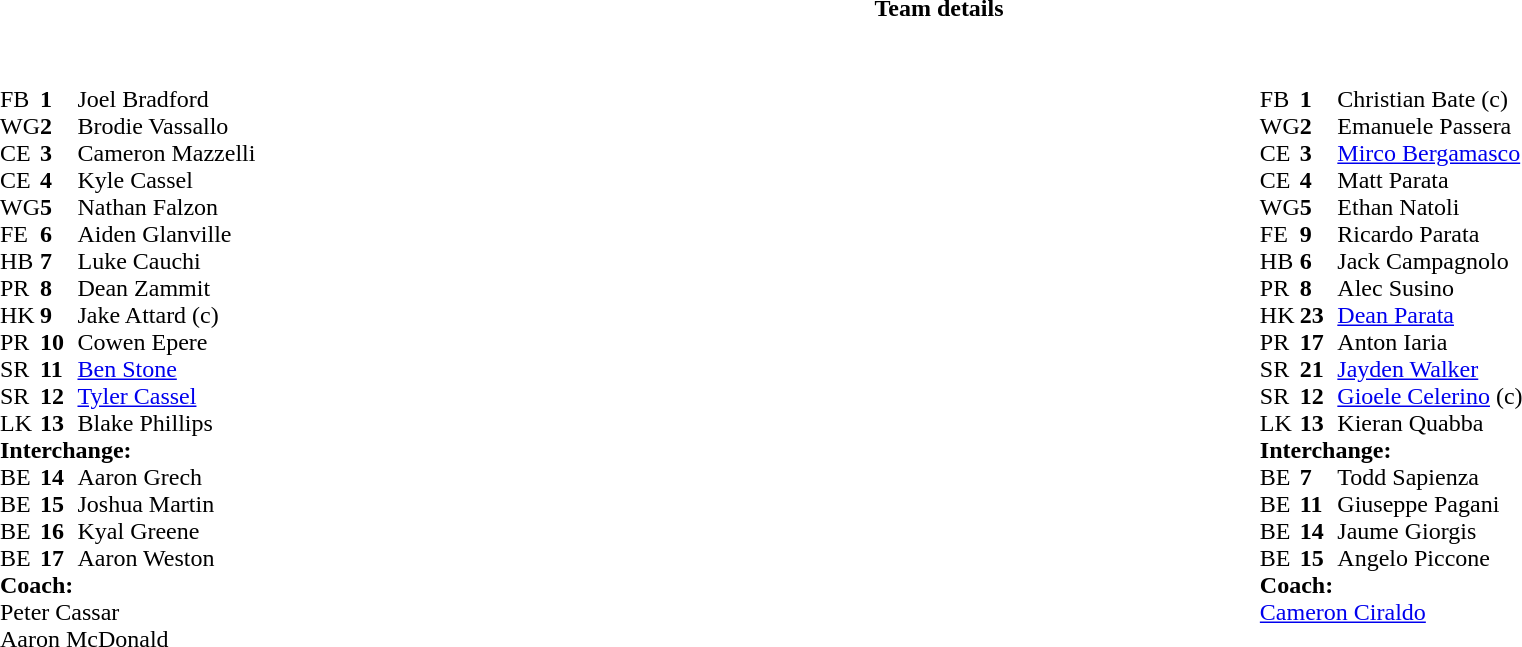<table border="0" width="100%" class="collapsible collapsed">
<tr>
<th>Team details</th>
</tr>
<tr>
<td><br><table width="100%">
<tr>
<td valign="top" width="50%"><br><table style="font-size: 100%" cellspacing="0" cellpadding="0">
<tr>
<th width="25"></th>
<th width="25"></th>
<th></th>
<th width="25"></th>
</tr>
<tr>
<td>FB</td>
<td><strong>1</strong></td>
<td>Joel Bradford</td>
</tr>
<tr>
<td>WG</td>
<td><strong>2</strong></td>
<td>Brodie Vassallo</td>
</tr>
<tr>
<td>CE</td>
<td><strong>3</strong></td>
<td>Cameron Mazzelli</td>
</tr>
<tr>
<td>CE</td>
<td><strong>4</strong></td>
<td>Kyle Cassel</td>
</tr>
<tr>
<td>WG</td>
<td><strong>5</strong></td>
<td>Nathan Falzon</td>
</tr>
<tr>
<td>FE</td>
<td><strong>6</strong></td>
<td>Aiden Glanville</td>
</tr>
<tr>
<td>HB</td>
<td><strong>7</strong></td>
<td>Luke Cauchi</td>
</tr>
<tr>
<td>PR</td>
<td><strong>8</strong></td>
<td>Dean Zammit</td>
</tr>
<tr>
<td>HK</td>
<td><strong>9</strong></td>
<td>Jake Attard (c)</td>
</tr>
<tr>
<td>PR</td>
<td><strong>10</strong></td>
<td>Cowen Epere</td>
</tr>
<tr>
<td>SR</td>
<td><strong>11</strong></td>
<td><a href='#'>Ben Stone</a></td>
</tr>
<tr>
<td>SR</td>
<td><strong>12</strong></td>
<td><a href='#'>Tyler Cassel</a></td>
</tr>
<tr>
<td>LK</td>
<td><strong>13</strong></td>
<td>Blake Phillips</td>
</tr>
<tr>
<td colspan=3><strong>Interchange:</strong></td>
</tr>
<tr>
<td>BE</td>
<td><strong>14</strong></td>
<td>Aaron Grech</td>
</tr>
<tr>
<td>BE</td>
<td><strong>15</strong></td>
<td>Joshua Martin</td>
</tr>
<tr>
<td>BE</td>
<td><strong>16</strong></td>
<td>Kyal Greene</td>
</tr>
<tr>
<td>BE</td>
<td><strong>17</strong></td>
<td>Aaron Weston</td>
</tr>
<tr>
<td colspan=3><strong>Coach:</strong></td>
</tr>
<tr>
<td colspan="4"> Peter Cassar<br> Aaron McDonald</td>
</tr>
</table>
</td>
<td valign="top" width="50%"><br><table style="font-size: 100%" cellspacing="0" cellpadding="0" align="center">
<tr>
<th width="25"></th>
<th width="25"></th>
<th></th>
<th width="25"></th>
</tr>
<tr>
<td>FB</td>
<td><strong>1</strong></td>
<td>Christian Bate (c)</td>
</tr>
<tr>
<td>WG</td>
<td><strong>2</strong></td>
<td>Emanuele Passera</td>
</tr>
<tr>
<td>CE</td>
<td><strong>3</strong></td>
<td><a href='#'>Mirco Bergamasco</a></td>
</tr>
<tr>
<td>CE</td>
<td><strong>4</strong></td>
<td>Matt Parata</td>
</tr>
<tr>
<td>WG</td>
<td><strong>5</strong></td>
<td>Ethan Natoli</td>
</tr>
<tr>
<td>FE</td>
<td><strong>9</strong></td>
<td>Ricardo Parata</td>
</tr>
<tr>
<td>HB</td>
<td><strong>6</strong></td>
<td>Jack Campagnolo</td>
</tr>
<tr>
<td>PR</td>
<td><strong>8</strong></td>
<td>Alec Susino</td>
</tr>
<tr>
<td>HK</td>
<td><strong>23</strong></td>
<td><a href='#'>Dean Parata</a></td>
</tr>
<tr>
<td>PR</td>
<td><strong>17</strong></td>
<td>Anton Iaria</td>
</tr>
<tr>
<td>SR</td>
<td><strong>21</strong></td>
<td><a href='#'>Jayden Walker</a></td>
</tr>
<tr>
<td>SR</td>
<td><strong>12</strong></td>
<td><a href='#'>Gioele Celerino</a> (c)</td>
</tr>
<tr>
<td>LK</td>
<td><strong>13</strong></td>
<td>Kieran Quabba</td>
</tr>
<tr>
<td colspan=3><strong>Interchange:</strong></td>
</tr>
<tr>
<td>BE</td>
<td><strong>7</strong></td>
<td>Todd Sapienza</td>
</tr>
<tr>
<td>BE</td>
<td><strong>11</strong></td>
<td>Giuseppe Pagani</td>
</tr>
<tr>
<td>BE</td>
<td><strong>14</strong></td>
<td>Jaume Giorgis</td>
</tr>
<tr>
<td>BE</td>
<td><strong>15</strong></td>
<td>Angelo Piccone</td>
</tr>
<tr>
<td colspan=3><strong>Coach:</strong></td>
</tr>
<tr>
<td colspan="4"> <a href='#'>Cameron Ciraldo</a></td>
</tr>
</table>
</td>
</tr>
</table>
</td>
</tr>
</table>
